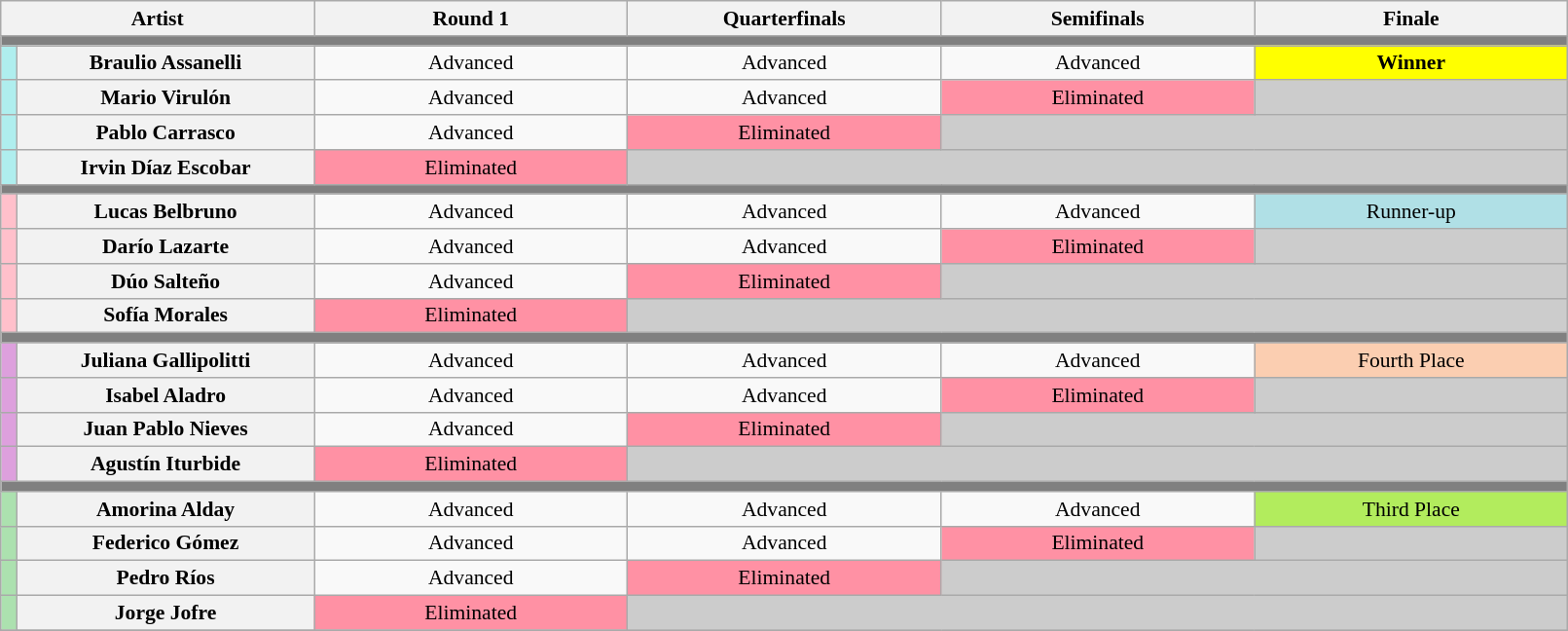<table class="wikitable"  style="font-size:90%; text-align:center; width:85%;">
<tr>
<th colspan="2" style="width:14%;">Artist</th>
<th style="width:14%;">Round 1</th>
<th style="width:14%;">Quarterfinals</th>
<th style="width:14%;">Semifinals</th>
<th style="width:14%;">Finale</th>
</tr>
<tr>
<th colspan="6" style="background:gray;"></th>
</tr>
<tr>
<th style="background:#afeeee"></th>
<th>Braulio Assanelli</th>
<td>Advanced</td>
<td>Advanced</td>
<td>Advanced</td>
<td style="background:yellow;"><strong>Winner</strong></td>
</tr>
<tr>
<th style="background:#afeeee"></th>
<th>Mario Virulón</th>
<td>Advanced</td>
<td>Advanced</td>
<td style="background:#FF91A4;">Eliminated</td>
<td style="background:#ccc;"></td>
</tr>
<tr>
<th style="background:#afeeee"></th>
<th>Pablo Carrasco</th>
<td>Advanced</td>
<td style="background:#FF91A4;">Eliminated</td>
<td colspan="2" style="background:#ccc;"></td>
</tr>
<tr>
<th style="background:#afeeee"></th>
<th>Irvin Díaz Escobar</th>
<td style="background:#FF91A4;">Eliminated</td>
<td colspan="3" style="background:#ccc;"></td>
</tr>
<tr>
<th colspan="6" style="background:gray;"></th>
</tr>
<tr>
<th style="background:#FFC0CB;"></th>
<th>Lucas Belbruno</th>
<td>Advanced</td>
<td>Advanced</td>
<td>Advanced</td>
<td style="background:#b0e0e6;">Runner-up</td>
</tr>
<tr>
<th style="background:#FFC0CB;"></th>
<th>Darío Lazarte</th>
<td>Advanced</td>
<td>Advanced</td>
<td style="background:#FF91A4;">Eliminated</td>
<td style="background:#ccc;"></td>
</tr>
<tr>
<th style="background:#FFC0CB;"></th>
<th>Dúo Salteño</th>
<td>Advanced</td>
<td style="background:#FF91A4;">Eliminated</td>
<td colspan="2" style="background:#ccc;"></td>
</tr>
<tr>
<th style="background:#FFC0CB;"></th>
<th>Sofía Morales</th>
<td style="background:#FF91A4;">Eliminated</td>
<td colspan="3" style="background:#ccc;"></td>
</tr>
<tr>
<th colspan="6" style="background:gray;"></th>
</tr>
<tr>
<th style="background:#dda0dd;"></th>
<th>Juliana Gallipolitti</th>
<td>Advanced</td>
<td>Advanced</td>
<td>Advanced</td>
<td style="background:#fbceb1;">Fourth Place</td>
</tr>
<tr>
<th style="background:#dda0dd;"></th>
<th>Isabel Aladro</th>
<td>Advanced</td>
<td>Advanced</td>
<td style="background:#FF91A4;">Eliminated</td>
<td colspan="2" style="background:#ccc;"></td>
</tr>
<tr>
<th style="background:#dda0dd;"></th>
<th>Juan Pablo Nieves</th>
<td>Advanced</td>
<td style="background:#FF91A4;">Eliminated</td>
<td colspan="2" style="background:#ccc;"></td>
</tr>
<tr>
<th style="background:#dda0dd;"></th>
<th>Agustín Iturbide</th>
<td style="background:#FF91A4;">Eliminated</td>
<td colspan="3" style="background:#ccc;"></td>
</tr>
<tr>
<th colspan="6" style="background:gray;"></th>
</tr>
<tr>
<th style="background:#ace1af;"></th>
<th>Amorina Alday</th>
<td>Advanced</td>
<td>Advanced</td>
<td>Advanced</td>
<td style="background:#b2ec5d;">Third Place</td>
</tr>
<tr>
<th style="background:#ace1af;"></th>
<th>Federico Gómez</th>
<td>Advanced</td>
<td>Advanced</td>
<td style="background:#FF91A4;">Eliminated</td>
<td style="background:#ccc;"></td>
</tr>
<tr>
<th style="background:#ace1af;"></th>
<th>Pedro Ríos</th>
<td>Advanced</td>
<td style="background:#FF91A4;">Eliminated</td>
<td colspan="2" style="background:#ccc;"></td>
</tr>
<tr>
<th style="background:#ace1af;"></th>
<th>Jorge Jofre</th>
<td style="background:#FF91A4;">Eliminated</td>
<td colspan="3" style="background:#ccc;"></td>
</tr>
<tr>
</tr>
</table>
